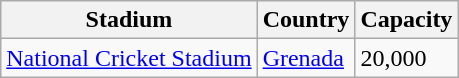<table class="wikitable sortable">
<tr>
<th>Stadium</th>
<th>Country</th>
<th>Capacity</th>
</tr>
<tr>
<td><a href='#'>National Cricket Stadium</a></td>
<td><a href='#'>Grenada</a></td>
<td>20,000</td>
</tr>
</table>
